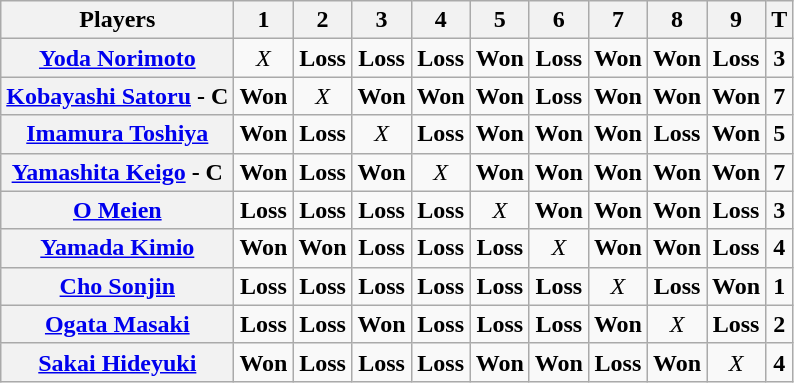<table class="wikitable" style="text-align:center;">
<tr>
<th>Players</th>
<th>1</th>
<th>2</th>
<th>3</th>
<th>4</th>
<th>5</th>
<th>6</th>
<th>7</th>
<th>8</th>
<th>9</th>
<th>T</th>
</tr>
<tr>
<th><a href='#'>Yoda Norimoto</a></th>
<td><em>X</em></td>
<td><strong>Loss</strong></td>
<td><strong>Loss</strong></td>
<td><strong>Loss</strong></td>
<td><strong>Won</strong></td>
<td><strong>Loss</strong></td>
<td><strong>Won</strong></td>
<td><strong>Won</strong></td>
<td><strong>Loss</strong></td>
<td><strong>3</strong></td>
</tr>
<tr>
<th><a href='#'>Kobayashi Satoru</a> - C</th>
<td><strong>Won</strong></td>
<td><em>X</em></td>
<td><strong>Won</strong></td>
<td><strong>Won</strong></td>
<td><strong>Won</strong></td>
<td><strong>Loss</strong></td>
<td><strong>Won</strong></td>
<td><strong>Won</strong></td>
<td><strong>Won</strong></td>
<td><strong>7</strong></td>
</tr>
<tr>
<th><a href='#'>Imamura Toshiya</a></th>
<td><strong>Won</strong></td>
<td><strong>Loss</strong></td>
<td><em>X</em></td>
<td><strong>Loss</strong></td>
<td><strong>Won</strong></td>
<td><strong>Won</strong></td>
<td><strong>Won</strong></td>
<td><strong>Loss</strong></td>
<td><strong>Won</strong></td>
<td><strong>5</strong></td>
</tr>
<tr>
<th><a href='#'>Yamashita Keigo</a> - C</th>
<td><strong>Won</strong></td>
<td><strong>Loss</strong></td>
<td><strong>Won</strong></td>
<td><em>X</em></td>
<td><strong>Won</strong></td>
<td><strong>Won</strong></td>
<td><strong>Won</strong></td>
<td><strong>Won</strong></td>
<td><strong>Won</strong></td>
<td><strong>7</strong></td>
</tr>
<tr>
<th><a href='#'>O Meien</a></th>
<td><strong>Loss</strong></td>
<td><strong>Loss</strong></td>
<td><strong>Loss</strong></td>
<td><strong>Loss</strong></td>
<td><em>X</em></td>
<td><strong>Won</strong></td>
<td><strong>Won</strong></td>
<td><strong>Won</strong></td>
<td><strong>Loss</strong></td>
<td><strong>3</strong></td>
</tr>
<tr>
<th><a href='#'>Yamada Kimio</a></th>
<td><strong>Won</strong></td>
<td><strong>Won</strong></td>
<td><strong>Loss</strong></td>
<td><strong>Loss</strong></td>
<td><strong>Loss</strong></td>
<td><em>X</em></td>
<td><strong>Won</strong></td>
<td><strong>Won</strong></td>
<td><strong>Loss</strong></td>
<td><strong>4</strong></td>
</tr>
<tr>
<th><a href='#'>Cho Sonjin</a></th>
<td><strong>Loss</strong></td>
<td><strong>Loss</strong></td>
<td><strong>Loss</strong></td>
<td><strong>Loss</strong></td>
<td><strong>Loss</strong></td>
<td><strong>Loss</strong></td>
<td><em>X</em></td>
<td><strong>Loss</strong></td>
<td><strong>Won</strong></td>
<td><strong>1</strong></td>
</tr>
<tr>
<th><a href='#'>Ogata Masaki</a></th>
<td><strong>Loss</strong></td>
<td><strong>Loss</strong></td>
<td><strong>Won</strong></td>
<td><strong>Loss</strong></td>
<td><strong>Loss</strong></td>
<td><strong>Loss</strong></td>
<td><strong>Won</strong></td>
<td><em>X</em></td>
<td><strong>Loss</strong></td>
<td><strong>2</strong></td>
</tr>
<tr>
<th><a href='#'>Sakai Hideyuki</a></th>
<td><strong>Won</strong></td>
<td><strong>Loss</strong></td>
<td><strong>Loss</strong></td>
<td><strong>Loss</strong></td>
<td><strong>Won</strong></td>
<td><strong>Won</strong></td>
<td><strong>Loss</strong></td>
<td><strong>Won</strong></td>
<td><em>X</em></td>
<td><strong>4</strong></td>
</tr>
</table>
